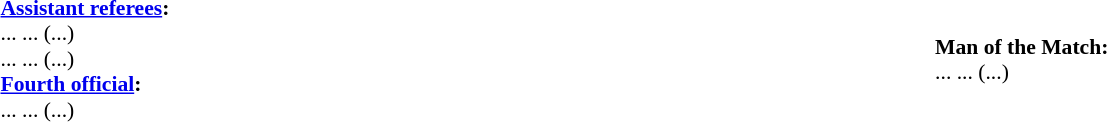<table width=100% style="font-size: 90%">
<tr>
<td><br><strong><a href='#'>Assistant referees</a>:</strong>
<br>... ... (...)
<br>... ... (...)
<br><strong><a href='#'>Fourth official</a>:</strong>
<br>... ... (...)</td>
<td><br><strong>Man of the Match:</strong>
<br>... ... (...)</td>
</tr>
</table>
